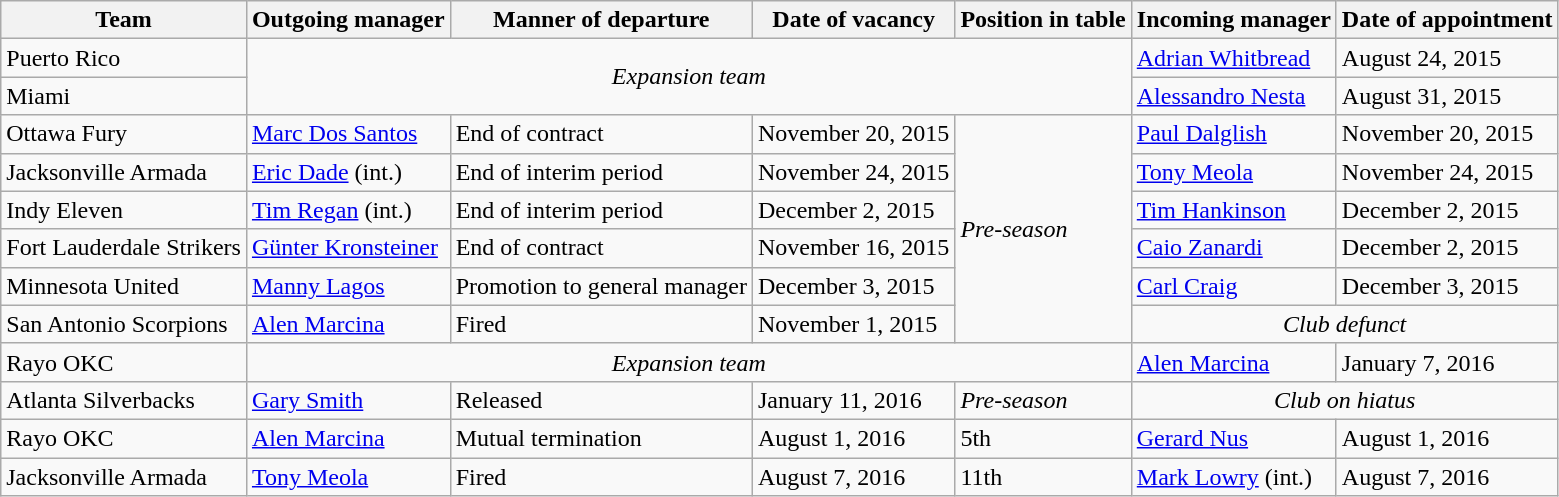<table class="wikitable sortable">
<tr>
<th>Team</th>
<th>Outgoing manager</th>
<th>Manner of departure</th>
<th>Date of vacancy</th>
<th>Position in table</th>
<th>Incoming manager</th>
<th>Date of appointment</th>
</tr>
<tr>
<td>Puerto Rico</td>
<td colspan="4" rowspan="2" align="center"><em>Expansion team</em></td>
<td> <a href='#'>Adrian Whitbread</a></td>
<td>August 24, 2015</td>
</tr>
<tr>
<td>Miami</td>
<td> <a href='#'>Alessandro Nesta</a></td>
<td>August 31, 2015</td>
</tr>
<tr>
<td>Ottawa Fury</td>
<td> <a href='#'>Marc Dos Santos</a></td>
<td>End of contract</td>
<td>November 20, 2015</td>
<td rowspan="6"><em>Pre-season</em></td>
<td> <a href='#'>Paul Dalglish</a></td>
<td>November 20, 2015</td>
</tr>
<tr>
<td>Jacksonville Armada</td>
<td> <a href='#'>Eric Dade</a> (int.)</td>
<td>End of interim period</td>
<td>November 24, 2015</td>
<td> <a href='#'>Tony Meola</a></td>
<td>November 24, 2015</td>
</tr>
<tr>
<td>Indy Eleven</td>
<td> <a href='#'>Tim Regan</a> (int.)</td>
<td>End of interim period</td>
<td>December 2, 2015</td>
<td> <a href='#'>Tim Hankinson</a></td>
<td>December 2, 2015</td>
</tr>
<tr>
<td>Fort Lauderdale Strikers</td>
<td> <a href='#'>Günter Kronsteiner</a></td>
<td>End of contract</td>
<td>November 16, 2015</td>
<td> <a href='#'>Caio Zanardi</a></td>
<td>December 2, 2015</td>
</tr>
<tr>
<td>Minnesota United</td>
<td> <a href='#'>Manny Lagos</a></td>
<td>Promotion to general manager</td>
<td>December 3, 2015</td>
<td> <a href='#'>Carl Craig</a></td>
<td>December 3, 2015</td>
</tr>
<tr>
<td>San Antonio Scorpions</td>
<td> <a href='#'>Alen Marcina</a></td>
<td>Fired</td>
<td>November 1, 2015</td>
<td colspan="2" align="center"><em>Club defunct</em></td>
</tr>
<tr>
<td>Rayo OKC</td>
<td colspan="4" align="center"><em>Expansion team</em></td>
<td> <a href='#'>Alen Marcina</a></td>
<td>January 7, 2016</td>
</tr>
<tr>
<td>Atlanta Silverbacks</td>
<td> <a href='#'>Gary Smith</a></td>
<td>Released</td>
<td>January 11, 2016</td>
<td rowspan="1"><em>Pre-season</em></td>
<td colspan="2" align="center"><em>Club on hiatus</em></td>
</tr>
<tr>
<td>Rayo OKC</td>
<td> <a href='#'>Alen Marcina</a></td>
<td>Mutual termination</td>
<td>August 1, 2016</td>
<td>5th</td>
<td> <a href='#'>Gerard Nus</a></td>
<td>August 1, 2016</td>
</tr>
<tr>
<td>Jacksonville Armada</td>
<td> <a href='#'>Tony Meola</a></td>
<td>Fired</td>
<td>August 7, 2016</td>
<td>11th</td>
<td> <a href='#'>Mark Lowry</a> (int.)</td>
<td>August 7, 2016</td>
</tr>
</table>
